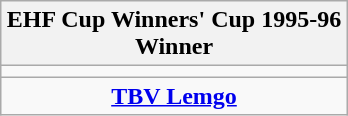<table class="wikitable" style="text-align: center; margin: 0 auto;">
<tr>
<th>EHF Cup Winners' Cup 1995-96 <br> Winner</th>
</tr>
<tr>
<td></td>
</tr>
<tr>
<td><strong><a href='#'>TBV Lemgo</a></strong></td>
</tr>
</table>
